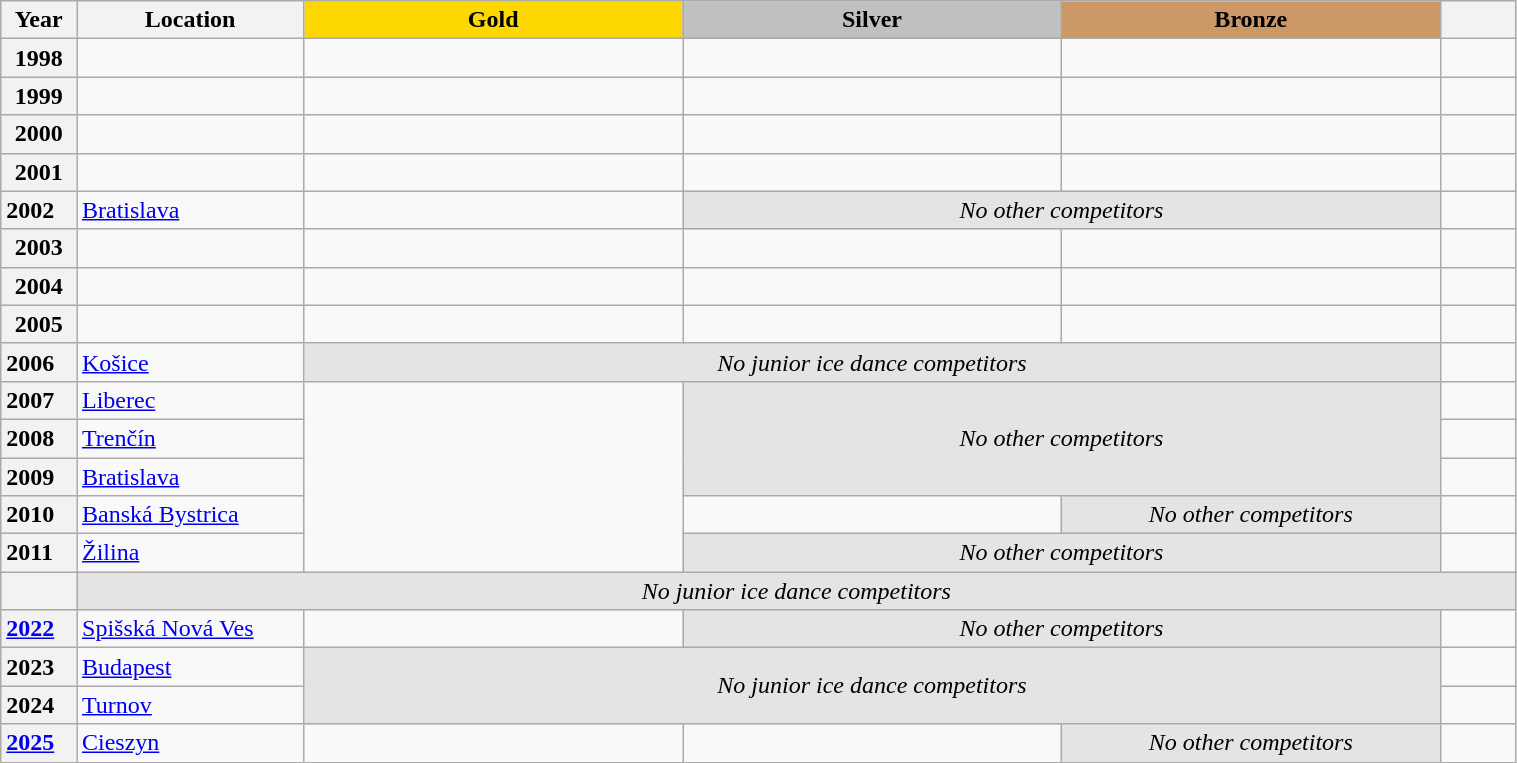<table class="wikitable unsortable" style="text-align:left; width:80%">
<tr>
<th scope="col" style="text-align:center; width:5%">Year</th>
<th scope="col" style="text-align:center; width:15%">Location</th>
<th scope="col" style="text-align:center; width:25%; background:gold">Gold</th>
<th scope="col" style="text-align:center; width:25%; background:silver">Silver</th>
<th scope="col" style="text-align:center; width:25%; background:#c96">Bronze</th>
<th scope="col" style="text-align:center; width:5%"></th>
</tr>
<tr>
<th>1998</th>
<td></td>
<td></td>
<td></td>
<td></td>
<td></td>
</tr>
<tr>
<th>1999</th>
<td></td>
<td></td>
<td></td>
<td></td>
<td></td>
</tr>
<tr>
<th>2000</th>
<td></td>
<td></td>
<td></td>
<td></td>
<td></td>
</tr>
<tr>
<th>2001</th>
<td></td>
<td></td>
<td></td>
<td></td>
<td></td>
</tr>
<tr>
<th scope="row" style="text-align:left">2002</th>
<td><a href='#'>Bratislava</a></td>
<td></td>
<td colspan="2" align="center" bgcolor="e5e4e2"><em>No other competitors</em></td>
<td></td>
</tr>
<tr>
<th>2003</th>
<td></td>
<td></td>
<td></td>
<td></td>
<td></td>
</tr>
<tr>
<th>2004</th>
<td></td>
<td></td>
<td></td>
<td></td>
<td></td>
</tr>
<tr>
<th>2005</th>
<td></td>
<td></td>
<td></td>
<td></td>
<td></td>
</tr>
<tr>
<th scope="row" style="text-align:left">2006</th>
<td><a href='#'>Košice</a></td>
<td colspan="3" align="center" bgcolor="e5e4e2"><em>No junior ice dance competitors</em></td>
<td></td>
</tr>
<tr>
<th scope="row" style="text-align:left">2007</th>
<td> <a href='#'>Liberec</a></td>
<td rowspan="5"></td>
<td colspan="2" rowspan="3" align="center" bgcolor="e5e4e2"><em>No other competitors</em></td>
<td></td>
</tr>
<tr>
<th scope="row" style="text-align:left">2008</th>
<td><a href='#'>Trenčín</a></td>
<td></td>
</tr>
<tr>
<th scope="row" style="text-align:left">2009</th>
<td><a href='#'>Bratislava</a></td>
<td></td>
</tr>
<tr>
<th scope="row" style="text-align:left">2010</th>
<td><a href='#'>Banská Bystrica</a></td>
<td></td>
<td align="center" bgcolor="e5e4e2"><em>No other competitors</em></td>
<td></td>
</tr>
<tr>
<th scope="row" style="text-align:left">2011</th>
<td><a href='#'>Žilina</a></td>
<td colspan="2" align="center" bgcolor="e5e4e2"><em>No other competitors</em></td>
<td></td>
</tr>
<tr>
<th scope="row" style="text-align:left"></th>
<td colspan="5" align="center" bgcolor="e5e4e2"><em>No junior ice dance competitors</em></td>
</tr>
<tr>
<th scope="row" style="text-align:left"><a href='#'>2022</a></th>
<td><a href='#'>Spišská Nová Ves</a></td>
<td></td>
<td colspan="2" align="center" bgcolor="e5e4e2"><em>No other competitors</em></td>
<td></td>
</tr>
<tr>
<th scope="row" style="text-align:left">2023</th>
<td> <a href='#'>Budapest</a></td>
<td colspan="3" rowspan="2" align="center" bgcolor="e5e4e2"><em>No junior ice dance competitors</em></td>
<td></td>
</tr>
<tr>
<th scope="row" style="text-align:left">2024</th>
<td> <a href='#'>Turnov</a></td>
<td></td>
</tr>
<tr>
<th scope="row" style="text-align:left"><a href='#'>2025</a></th>
<td> <a href='#'>Cieszyn</a></td>
<td></td>
<td></td>
<td align="center" bgcolor="e5e4e2"><em>No other competitors</em></td>
<td></td>
</tr>
</table>
